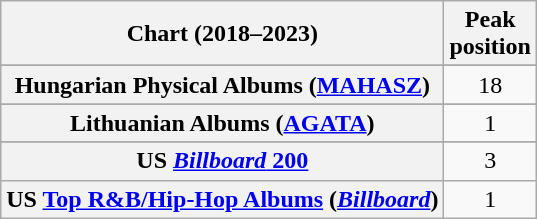<table class="wikitable sortable plainrowheaders" style="text-align:center">
<tr>
<th scope="col">Chart (2018–2023)</th>
<th scope="col">Peak<br> position</th>
</tr>
<tr>
</tr>
<tr>
</tr>
<tr>
</tr>
<tr>
</tr>
<tr>
<th scope="row">Hungarian Physical Albums (<a href='#'>MAHASZ</a>)</th>
<td>18</td>
</tr>
<tr>
</tr>
<tr>
<th scope="row">Lithuanian Albums (<a href='#'>AGATA</a>)</th>
<td>1</td>
</tr>
<tr>
</tr>
<tr>
</tr>
<tr>
</tr>
<tr>
</tr>
<tr>
</tr>
<tr>
<th scope="row">US <a href='#'><em>Billboard</em> 200</a></th>
<td>3</td>
</tr>
<tr>
<th scope="row">US <a href='#'>Top R&B/Hip-Hop Albums</a> (<em><a href='#'>Billboard</a></em>)</th>
<td>1</td>
</tr>
</table>
